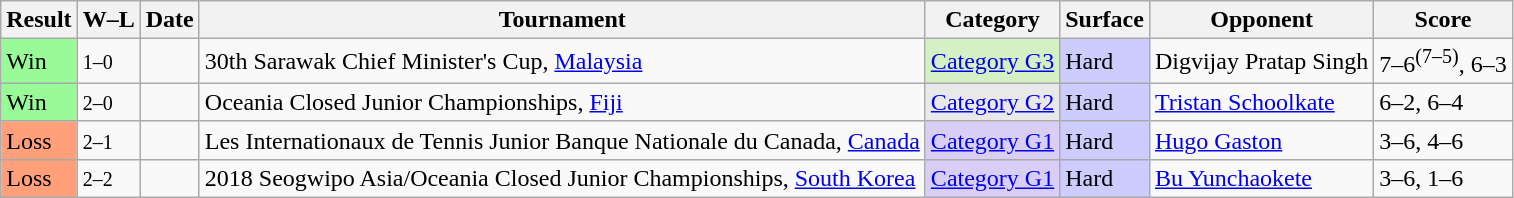<table class="sortable wikitable">
<tr>
<th>Result</th>
<th class="unsortable">W–L</th>
<th>Date</th>
<th>Tournament</th>
<th>Category</th>
<th>Surface</th>
<th>Opponent</th>
<th class="unsortable">Score</th>
</tr>
<tr>
<td style="background:#98fb98">Win</td>
<td><small>1–0</small></td>
<td></td>
<td>30th Sarawak Chief Minister's Cup, <a href='#'>Malaysia</a></td>
<td style="background:#D4F1C5"><a href='#'>Category G3</a></td>
<td style="background:#CCCCFF">Hard</td>
<td> Digvijay Pratap Singh</td>
<td>7–6<sup>(7–5)</sup>, 6–3</td>
</tr>
<tr>
<td style="background:#98fb98">Win</td>
<td><small>2–0</small></td>
<td></td>
<td>Oceania Closed Junior Championships, <a href='#'>Fiji</a></td>
<td style="background:#e9e9e9"><a href='#'>Category G2</a></td>
<td style="background:#CCCCFF">Hard</td>
<td> <a href='#'>Tristan Schoolkate</a></td>
<td>6–2, 6–4</td>
</tr>
<tr>
<td style="background:#FFA07A">Loss</td>
<td><small>2–1</small></td>
<td></td>
<td>Les Internationaux de Tennis Junior Banque Nationale du Canada, <a href='#'>Canada</a></td>
<td style="background:#d8cef6"><a href='#'>Category G1</a></td>
<td style="background:#CCCCFF">Hard</td>
<td> <a href='#'>Hugo Gaston</a></td>
<td>3–6, 4–6</td>
</tr>
<tr>
<td style="background:#FFA07A">Loss</td>
<td><small>2–2</small></td>
<td></td>
<td>2018 Seogwipo Asia/Oceania Closed Junior Championships, <a href='#'>South Korea</a></td>
<td style="background:#d8cef6"><a href='#'>Category G1</a></td>
<td style="background:#CCCCFF">Hard</td>
<td> <a href='#'>Bu Yunchaokete</a></td>
<td>3–6, 1–6</td>
</tr>
</table>
